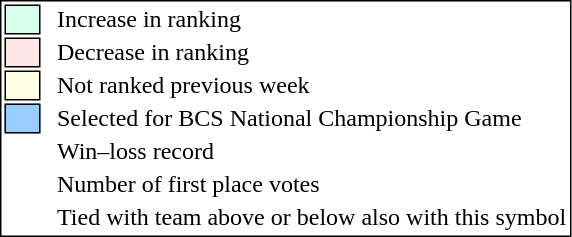<table style="border:1px solid black;">
<tr>
<td style="background:#D8FFEB; width:20px; border:1px solid black;"></td>
<td> </td>
<td>Increase in ranking</td>
</tr>
<tr>
<td style="background:#FFE6E6; width:20px; border:1px solid black;"></td>
<td> </td>
<td>Decrease in ranking</td>
</tr>
<tr>
<td style="background:#FFFFE6; width:20px; border:1px solid black;"></td>
<td> </td>
<td>Not ranked previous week</td>
</tr>
<tr>
<td style="background:#9cf; width:20px; border:1px solid black;"></td>
<td> </td>
<td>Selected for BCS National Championship Game</td>
</tr>
<tr>
<td></td>
<td> </td>
<td>Win–loss record</td>
</tr>
<tr>
<td></td>
<td> </td>
<td>Number of first place votes</td>
</tr>
<tr>
<td></td>
<td></td>
<td>Tied with team above or below also with this symbol</td>
</tr>
</table>
